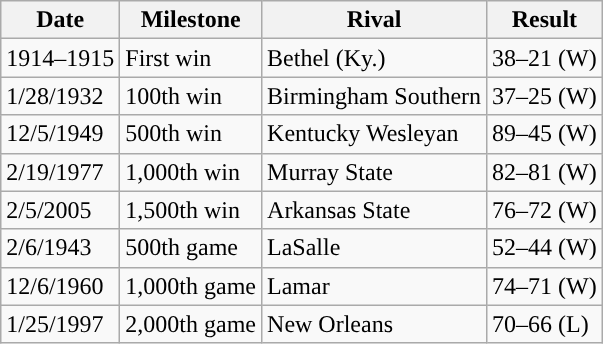<table class= "wikitable">
<tr>
<th width=px>Date</th>
<th width=px>Milestone</th>
<th width=px>Rival</th>
<th width=px>Result</th>
</tr>
<tr>
<td>1914–1915</td>
<td>First win</td>
<td>Bethel (Ky.)</td>
<td>38–21 (W)</td>
</tr>
<tr>
<td>1/28/1932</td>
<td>100th win</td>
<td>Birmingham Southern</td>
<td>37–25 (W)</td>
</tr>
<tr>
<td>12/5/1949</td>
<td>500th win</td>
<td>Kentucky Wesleyan</td>
<td>89–45 (W)</td>
</tr>
<tr>
<td>2/19/1977</td>
<td>1,000th win</td>
<td>Murray State</td>
<td>82–81 (W)</td>
</tr>
<tr>
<td>2/5/2005</td>
<td>1,500th win</td>
<td>Arkansas State</td>
<td>76–72 (W)</td>
</tr>
<tr>
<td>2/6/1943</td>
<td>500th game</td>
<td>LaSalle</td>
<td>52–44 (W)</td>
</tr>
<tr>
<td>12/6/1960</td>
<td>1,000th game</td>
<td>Lamar</td>
<td>74–71 (W)</td>
</tr>
<tr>
<td>1/25/1997</td>
<td>2,000th game</td>
<td>New Orleans</td>
<td>70–66 (L)</td>
</tr>
</table>
